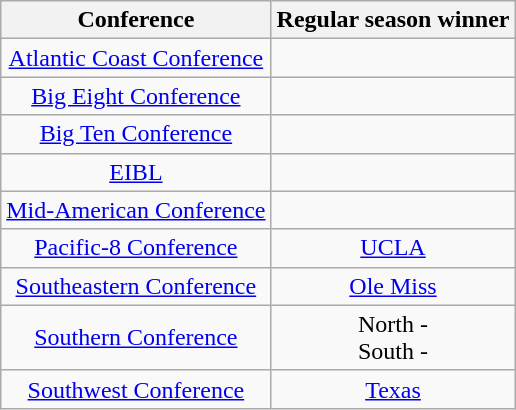<table class="wikitable" style="text-align:center;">
<tr>
<th>Conference</th>
<th>Regular season winner</th>
</tr>
<tr>
<td><a href='#'>Atlantic Coast Conference</a></td>
<td></td>
</tr>
<tr>
<td><a href='#'>Big Eight Conference</a></td>
<td></td>
</tr>
<tr>
<td><a href='#'>Big Ten Conference</a></td>
<td></td>
</tr>
<tr>
<td><a href='#'>EIBL</a></td>
<td></td>
</tr>
<tr>
<td><a href='#'>Mid-American Conference</a></td>
<td></td>
</tr>
<tr>
<td><a href='#'>Pacific-8 Conference</a></td>
<td><a href='#'>UCLA</a></td>
</tr>
<tr>
<td><a href='#'>Southeastern Conference</a></td>
<td><a href='#'>Ole Miss</a></td>
</tr>
<tr>
<td><a href='#'>Southern Conference</a></td>
<td>North - <br>South - </td>
</tr>
<tr>
<td><a href='#'>Southwest Conference</a></td>
<td><a href='#'>Texas</a></td>
</tr>
</table>
